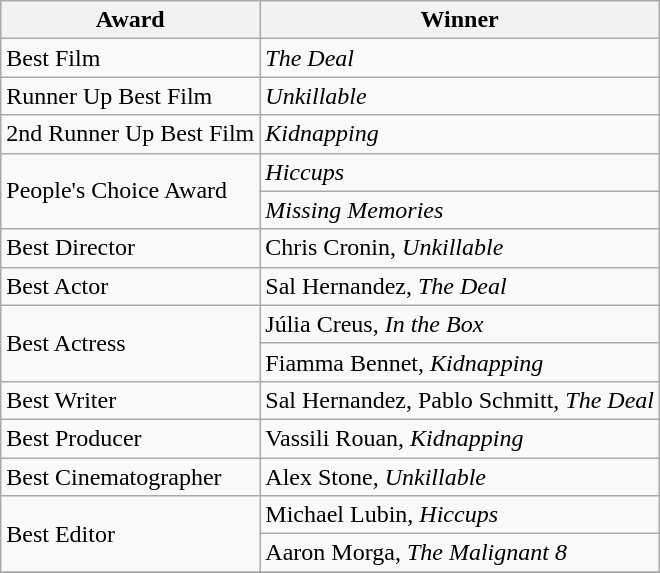<table class="wikitable">
<tr>
<th>Award</th>
<th>Winner</th>
</tr>
<tr>
<td>Best Film</td>
<td><em>The Deal</em></td>
</tr>
<tr>
<td>Runner Up Best Film</td>
<td><em>Unkillable</em></td>
</tr>
<tr>
<td>2nd Runner Up Best Film</td>
<td><em>Kidnapping</em></td>
</tr>
<tr>
<td rowspan = "2">People's Choice Award</td>
<td><em>Hiccups</em></td>
</tr>
<tr>
<td><em>Missing Memories</em></td>
</tr>
<tr>
<td>Best Director</td>
<td>Chris Cronin, <em>Unkillable</em></td>
</tr>
<tr>
<td>Best Actor</td>
<td>Sal Hernandez, <em>The Deal</em></td>
</tr>
<tr>
<td rowspan = "2">Best Actress</td>
<td>Júlia Creus, <em>In the Box</em></td>
</tr>
<tr>
<td>Fiamma Bennet, <em>Kidnapping</em></td>
</tr>
<tr>
<td>Best Writer</td>
<td>Sal Hernandez, Pablo Schmitt, <em>The Deal</em></td>
</tr>
<tr>
<td>Best Producer</td>
<td>Vassili Rouan, <em>Kidnapping</em></td>
</tr>
<tr>
<td>Best Cinematographer</td>
<td>Alex Stone, <em>Unkillable</em></td>
</tr>
<tr>
<td rowspan = "2">Best Editor</td>
<td>Michael Lubin, <em>Hiccups</em></td>
</tr>
<tr>
<td>Aaron Morga, <em>The Malignant 8</em></td>
</tr>
<tr>
</tr>
</table>
